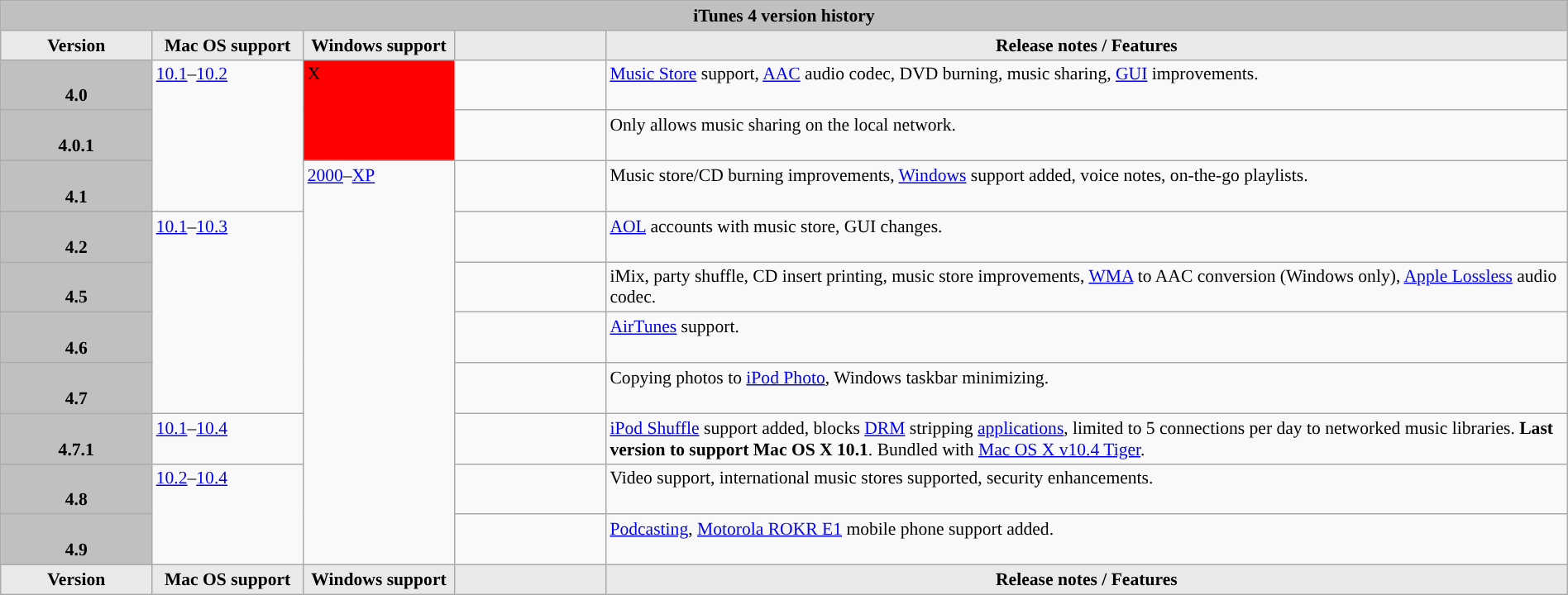<table class="wikitable collapsible uncollapsed" style="width:100%; font-size:90%;">
<tr>
<th style="background:silver; text-align:center;" colspan="5">iTunes 4 version history</th>
</tr>
<tr>
<th style="background:#e9e9e9; width:8em; text-align:center;">Version</th>
<th style="background:#e9e9e9; width:8em; text-align:center;">Mac OS support</th>
<th style="background:#e9e9e9; width:8em; text-align:center;">Windows support</th>
<th style="background:#e9e9e9; width:8em; text-align:center;"></th>
<th style="background:#e9e9e9; text-align:center;">Release notes / Features</th>
</tr>
<tr valign="top">
<th style="background:silver; white-space:nowrap;"><br>4.0</th>
<td rowspan=3><a href='#'>10.1</a>–<a href='#'>10.2</a></td>
<td rowspan=2 style="background:red; rowspan=2">X</td>
<td></td>
<td><a href='#'>Music Store</a> support, <a href='#'>AAC</a> audio codec, DVD burning, music sharing, <a href='#'>GUI</a> improvements.</td>
</tr>
<tr valign="top">
<th style="background:silver; white-space:nowrap;"><br>4.0.1</th>
<td></td>
<td>Only allows music sharing on the local network.</td>
</tr>
<tr valign="top">
<th style="background:silver; white-space:nowrap;"><br>4.1</th>
<td rowspan=8><a href='#'>2000</a>–<a href='#'>XP</a></td>
<td></td>
<td>Music store/CD burning improvements, <a href='#'>Windows</a> support added, voice notes, on-the-go playlists.</td>
</tr>
<tr valign="top">
<th style="background:silver; white-space:nowrap;"><br>4.2</th>
<td rowspan=4><a href='#'>10.1</a>–<a href='#'>10.3</a></td>
<td></td>
<td><a href='#'>AOL</a> accounts with music store, GUI changes.</td>
</tr>
<tr valign="top">
<th style="background:silver; white-space:nowrap;"><br>4.5</th>
<td></td>
<td>iMix, party shuffle, CD insert printing, music store improvements, <a href='#'>WMA</a> to AAC conversion (Windows only), <a href='#'>Apple Lossless</a> audio codec.</td>
</tr>
<tr valign="top">
<th style="background:silver; white-space:nowrap;"><br>4.6</th>
<td></td>
<td><a href='#'>AirTunes</a> support.</td>
</tr>
<tr valign="top">
<th style="background:silver; white-space:nowrap;"><br>4.7</th>
<td></td>
<td>Copying photos to <a href='#'>iPod Photo</a>, Windows taskbar minimizing.</td>
</tr>
<tr valign="top">
<th style="background:silver; white-space:nowrap;"><br>4.7.1</th>
<td><a href='#'>10.1</a>–<a href='#'>10.4</a></td>
<td></td>
<td><a href='#'>iPod Shuffle</a> support added, blocks <a href='#'>DRM</a> stripping <a href='#'>applications</a>, limited to 5 connections per day to networked music libraries. <strong>Last version to support Mac OS X 10.1</strong>. Bundled with <a href='#'>Mac OS X v10.4 Tiger</a>.</td>
</tr>
<tr valign="top">
<th style="background:silver; white-space:nowrap;"><br>4.8</th>
<td rowspan=2><a href='#'>10.2</a>–<a href='#'>10.4</a></td>
<td></td>
<td>Video support, international music stores supported, security enhancements.</td>
</tr>
<tr valign="top">
<th style="background:silver; white-space:nowrap;"><br>4.9</th>
<td></td>
<td><a href='#'>Podcasting</a>, <a href='#'>Motorola ROKR E1</a> mobile phone support added.</td>
</tr>
<tr class="sortbottom">
<th style="background:#e9e9e9; width:8em; text-align:center;">Version</th>
<th style="background:#e9e9e9; width:8em; text-align:center;">Mac OS support</th>
<th style="background:#e9e9e9; width:8em; text-align:center;">Windows support</th>
<th style="background:#e9e9e9; width:8em; text-align:center;"></th>
<th style="background:#e9e9e9; text-align:center;">Release notes / Features</th>
</tr>
</table>
